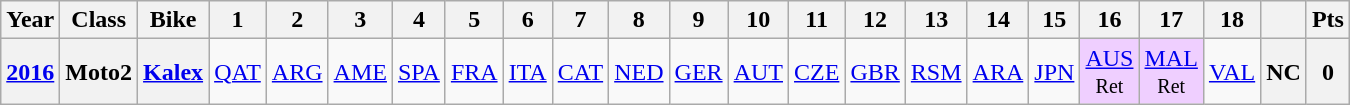<table class="wikitable" style="text-align:center">
<tr>
<th>Year</th>
<th>Class</th>
<th>Bike</th>
<th>1</th>
<th>2</th>
<th>3</th>
<th>4</th>
<th>5</th>
<th>6</th>
<th>7</th>
<th>8</th>
<th>9</th>
<th>10</th>
<th>11</th>
<th>12</th>
<th>13</th>
<th>14</th>
<th>15</th>
<th>16</th>
<th>17</th>
<th>18</th>
<th></th>
<th>Pts</th>
</tr>
<tr>
<th><a href='#'>2016</a></th>
<th>Moto2</th>
<th><a href='#'>Kalex</a></th>
<td><a href='#'>QAT</a></td>
<td><a href='#'>ARG</a></td>
<td><a href='#'>AME</a></td>
<td><a href='#'>SPA</a></td>
<td><a href='#'>FRA</a></td>
<td><a href='#'>ITA</a></td>
<td><a href='#'>CAT</a></td>
<td><a href='#'>NED</a></td>
<td><a href='#'>GER</a></td>
<td><a href='#'>AUT</a></td>
<td><a href='#'>CZE</a></td>
<td><a href='#'>GBR</a></td>
<td><a href='#'>RSM</a></td>
<td><a href='#'>ARA</a></td>
<td><a href='#'>JPN</a></td>
<td style="background:#EFCFFF;"><a href='#'>AUS</a><br><small>Ret</small></td>
<td style="background:#EFCFFF;"><a href='#'>MAL</a><br><small>Ret</small></td>
<td><a href='#'>VAL</a></td>
<th>NC</th>
<th>0</th>
</tr>
</table>
